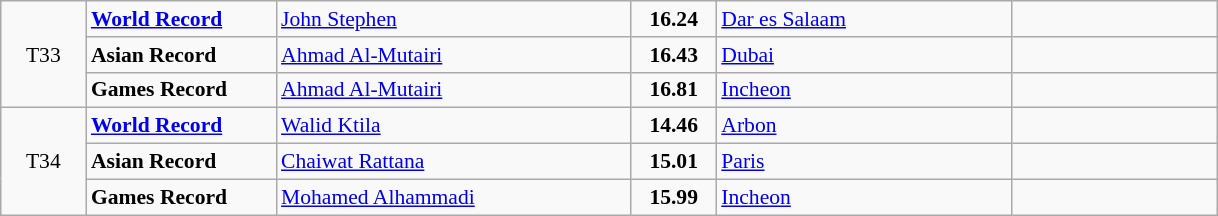<table class="nowrap wikitable" style="font-size:90%">
<tr>
<td align="center" rowspan="3" width="50">T33</td>
<td width="120"><strong><a href='#'>World Record</a></strong></td>
<td width="230"> <a href='#'>John Stephen</a></td>
<td align="center" width="50"><strong>16.24</strong></td>
<td width="190"> <a href='#'>Dar es Salaam</a></td>
<td align="right" width="130"></td>
</tr>
<tr>
<td><strong>Asian Record</strong></td>
<td> <a href='#'>Ahmad Al-Mutairi</a></td>
<td align="center"><strong>16.43</strong></td>
<td> <a href='#'>Dubai</a></td>
<td align="right"></td>
</tr>
<tr>
<td><strong>Games Record</strong></td>
<td> <a href='#'>Ahmad Al-Mutairi</a></td>
<td align="center"><strong>16.81</strong></td>
<td> <a href='#'>Incheon</a></td>
<td align="right"></td>
</tr>
<tr>
<td align="center" rowspan="3">T34</td>
<td><strong><a href='#'>World Record</a></strong></td>
<td> <a href='#'>Walid Ktila</a></td>
<td align="center"><strong>14.46</strong></td>
<td> <a href='#'>Arbon</a></td>
<td align="right"></td>
</tr>
<tr>
<td><strong>Asian Record</strong></td>
<td> <a href='#'>Chaiwat Rattana</a></td>
<td align="center"><strong>15.01</strong></td>
<td> <a href='#'>Paris</a></td>
<td align="right"></td>
</tr>
<tr>
<td><strong>Games Record</strong></td>
<td> <a href='#'>Mohamed Alhammadi</a></td>
<td align="center"><strong>15.99</strong></td>
<td> <a href='#'>Incheon</a></td>
<td align="right"></td>
</tr>
</table>
